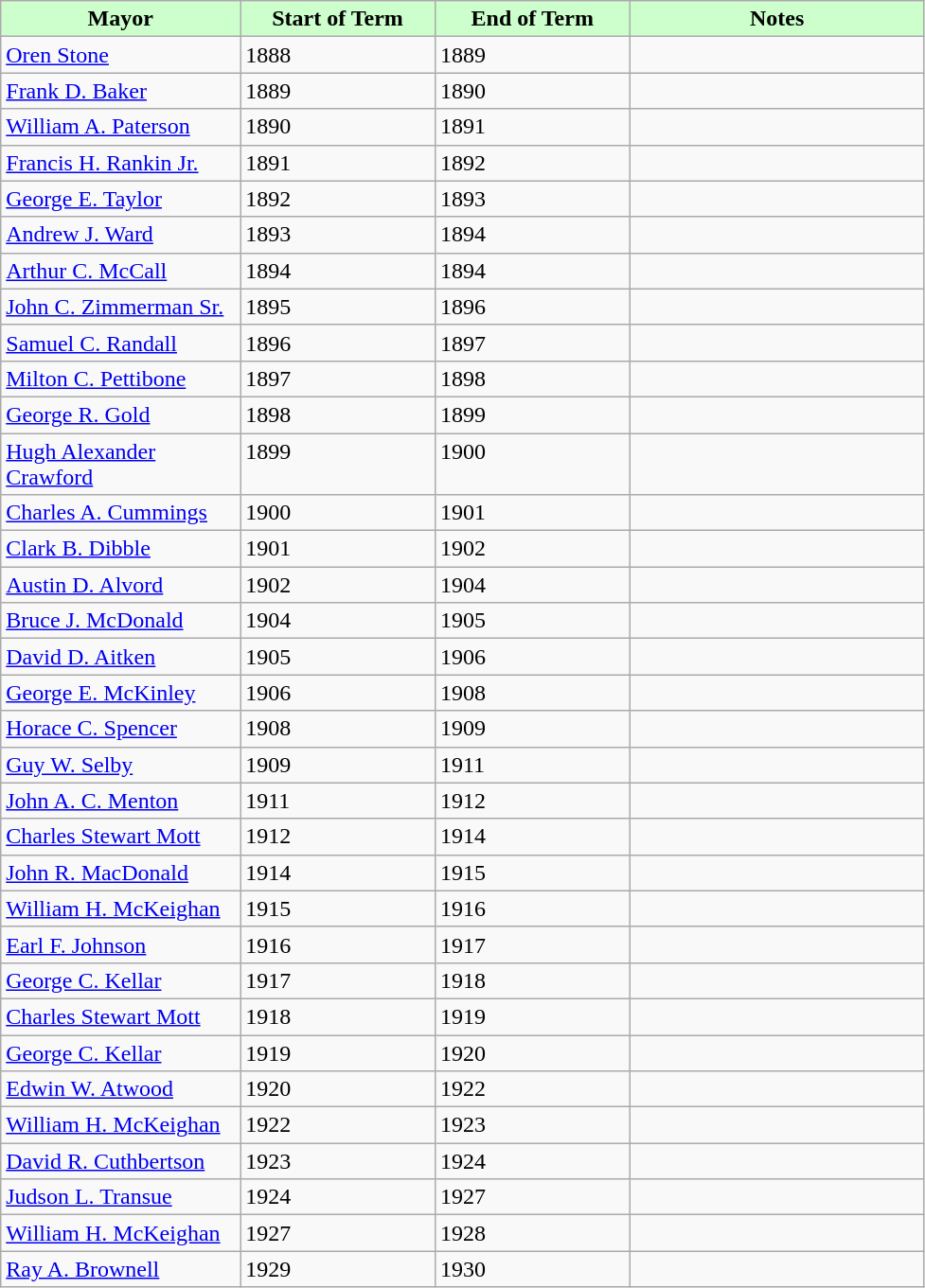<table class="wikitable">
<tr style="background-color:#CCFFCC;font-weight:bold" align="center">
<td width="161.25" Height="14.25">Mayor</td>
<td width="129.75">Start of Term</td>
<td width="129.75">End of Term</td>
<td width="200.00">Notes</td>
</tr>
<tr valign="top">
<td Height="14.25"><a href='#'>Oren Stone</a></td>
<td>1888</td>
<td>1889</td>
<td style="font-size:8pt"></td>
</tr>
<tr valign="top">
<td Height="14.25"><a href='#'>Frank D. Baker</a></td>
<td>1889</td>
<td>1890</td>
<td style="font-size:8pt"></td>
</tr>
<tr valign="top">
<td Height="14.25"><a href='#'>William A. Paterson</a></td>
<td>1890</td>
<td>1891</td>
<td style="font-size:8pt"></td>
</tr>
<tr valign="top">
<td Height="14.25" ><a href='#'>Francis H. Rankin Jr.</a></td>
<td>1891</td>
<td>1892</td>
<td style="font-size:8pt"></td>
</tr>
<tr valign="top">
<td Height="14.25"><a href='#'>George E. Taylor</a></td>
<td>1892</td>
<td>1893</td>
<td style="font-size:8pt"></td>
</tr>
<tr valign="top">
<td Height="14.25"><a href='#'>Andrew J. Ward</a></td>
<td>1893</td>
<td>1894</td>
<td style="font-size:8pt"></td>
</tr>
<tr valign="top">
<td Height="14.25"><a href='#'>Arthur C. McCall</a></td>
<td>1894</td>
<td>1894</td>
<td style="font-size:8pt"></td>
</tr>
<tr valign="top">
<td Height="14.25"><a href='#'>John C. Zimmerman Sr.</a></td>
<td>1895</td>
<td>1896</td>
<td style="font-size:8pt"></td>
</tr>
<tr valign="top">
<td Height="14.25"><a href='#'>Samuel C. Randall</a></td>
<td>1896</td>
<td>1897</td>
<td style="font-size:8pt"></td>
</tr>
<tr valign="top">
<td Height="14.25"><a href='#'>Milton C. Pettibone</a></td>
<td>1897</td>
<td>1898</td>
<td style="font-size:8pt"></td>
</tr>
<tr valign="top">
<td Height="14.25"><a href='#'>George R. Gold</a></td>
<td>1898</td>
<td>1899</td>
<td style="font-size:8pt"></td>
</tr>
<tr valign="top">
<td Height="14.25" ><a href='#'>Hugh Alexander Crawford</a></td>
<td>1899</td>
<td>1900</td>
<td style="font-size:8pt"></td>
</tr>
<tr valign="top">
<td Height="14.25" ><a href='#'>Charles A. Cummings</a></td>
<td>1900</td>
<td>1901</td>
<td style="font-size:8pt"></td>
</tr>
<tr valign="top">
<td Height="14.25" ><a href='#'>Clark B. Dibble</a></td>
<td>1901</td>
<td>1902</td>
<td style="font-size:8pt"></td>
</tr>
<tr valign="top">
<td Height="14.25" ><a href='#'>Austin D. Alvord</a></td>
<td>1902</td>
<td>1904</td>
<td style="font-size:8pt"></td>
</tr>
<tr valign="top">
<td Height="14.25"><a href='#'>Bruce J. McDonald</a></td>
<td>1904</td>
<td>1905</td>
<td style="font-size:8pt"></td>
</tr>
<tr valign="top">
<td Height="14.25" ><a href='#'>David D. Aitken</a></td>
<td>1905</td>
<td>1906</td>
<td style="font-size:8pt"></td>
</tr>
<tr valign="top">
<td Height="14.25" ><a href='#'>George E. McKinley</a></td>
<td>1906</td>
<td>1908</td>
<td style="font-size:8pt"></td>
</tr>
<tr valign="top">
<td Height="14.25" ><a href='#'>Horace C. Spencer</a></td>
<td>1908</td>
<td>1909</td>
<td style="font-size:8pt"></td>
</tr>
<tr valign="top">
<td Height="14.25" ><a href='#'>Guy W. Selby</a></td>
<td>1909</td>
<td>1911</td>
<td style="font-size:8pt"></td>
</tr>
<tr valign="top">
<td Height="14.25" ><a href='#'>John A. C. Menton</a></td>
<td>1911</td>
<td>1912</td>
<td style="font-size:8pt"></td>
</tr>
<tr valign="top">
<td Height="14.25" ><a href='#'>Charles Stewart Mott</a></td>
<td>1912</td>
<td>1914</td>
<td style="font-size:8pt"></td>
</tr>
<tr valign="top">
<td Height="14.25" ><a href='#'>John R. MacDonald</a></td>
<td>1914</td>
<td>1915</td>
<td style="font-size:8pt"></td>
</tr>
<tr valign="top">
<td Height="14.25" ><a href='#'>William H. McKeighan</a></td>
<td>1915</td>
<td>1916</td>
<td style="font-size:8pt"></td>
</tr>
<tr valign="top">
<td Height="14.25" ><a href='#'>Earl F. Johnson</a></td>
<td>1916</td>
<td>1917</td>
<td style="font-size:8pt"></td>
</tr>
<tr valign="top">
<td Height="14.25" ><a href='#'>George C. Kellar</a></td>
<td>1917</td>
<td>1918</td>
<td style="font-size:8pt"></td>
</tr>
<tr valign="top">
<td Height="14.25" ><a href='#'>Charles Stewart Mott</a></td>
<td>1918</td>
<td>1919</td>
<td style="font-size:8pt"></td>
</tr>
<tr valign="top">
<td Height="14.25" ><a href='#'>George C. Kellar</a></td>
<td>1919</td>
<td>1920</td>
<td style="font-size:8pt"></td>
</tr>
<tr valign="top">
<td Height="14.25" ><a href='#'>Edwin W. Atwood</a></td>
<td>1920</td>
<td>1922</td>
<td style="font-size:8pt"></td>
</tr>
<tr valign="top">
<td Height="14.25" ><a href='#'>William H. McKeighan</a></td>
<td>1922</td>
<td>1923</td>
<td style="font-size:8pt"></td>
</tr>
<tr valign="top">
<td Height="14.25" ><a href='#'>David R. Cuthbertson</a></td>
<td>1923</td>
<td>1924</td>
<td style="font-size:8pt"></td>
</tr>
<tr valign="top">
<td Height="14.25"><a href='#'>Judson L. Transue</a></td>
<td>1924</td>
<td>1927</td>
<td style="font-size:8pt"></td>
</tr>
<tr valign="top">
<td Height="14.25" ><a href='#'>William H. McKeighan</a></td>
<td>1927</td>
<td>1928</td>
<td style="font-size:8pt"></td>
</tr>
<tr valign="top">
<td Height="14.25"><a href='#'>Ray A. Brownell</a></td>
<td>1929</td>
<td>1930</td>
<td style="font-size:8pt"></td>
</tr>
</table>
